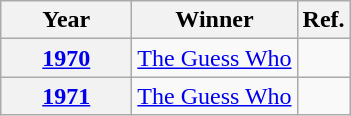<table class="wikitable sortable" style="text-align: center;">
<tr>
<th scope="col" style="width:5em;">Year</th>
<th scope="col">Winner</th>
<th scope="col" class="unsortable">Ref.</th>
</tr>
<tr>
<th scope="row"><a href='#'>1970</a></th>
<td><a href='#'>The Guess Who</a></td>
<td></td>
</tr>
<tr>
<th scope="row"><a href='#'>1971</a></th>
<td><a href='#'>The Guess Who</a></td>
<td></td>
</tr>
</table>
